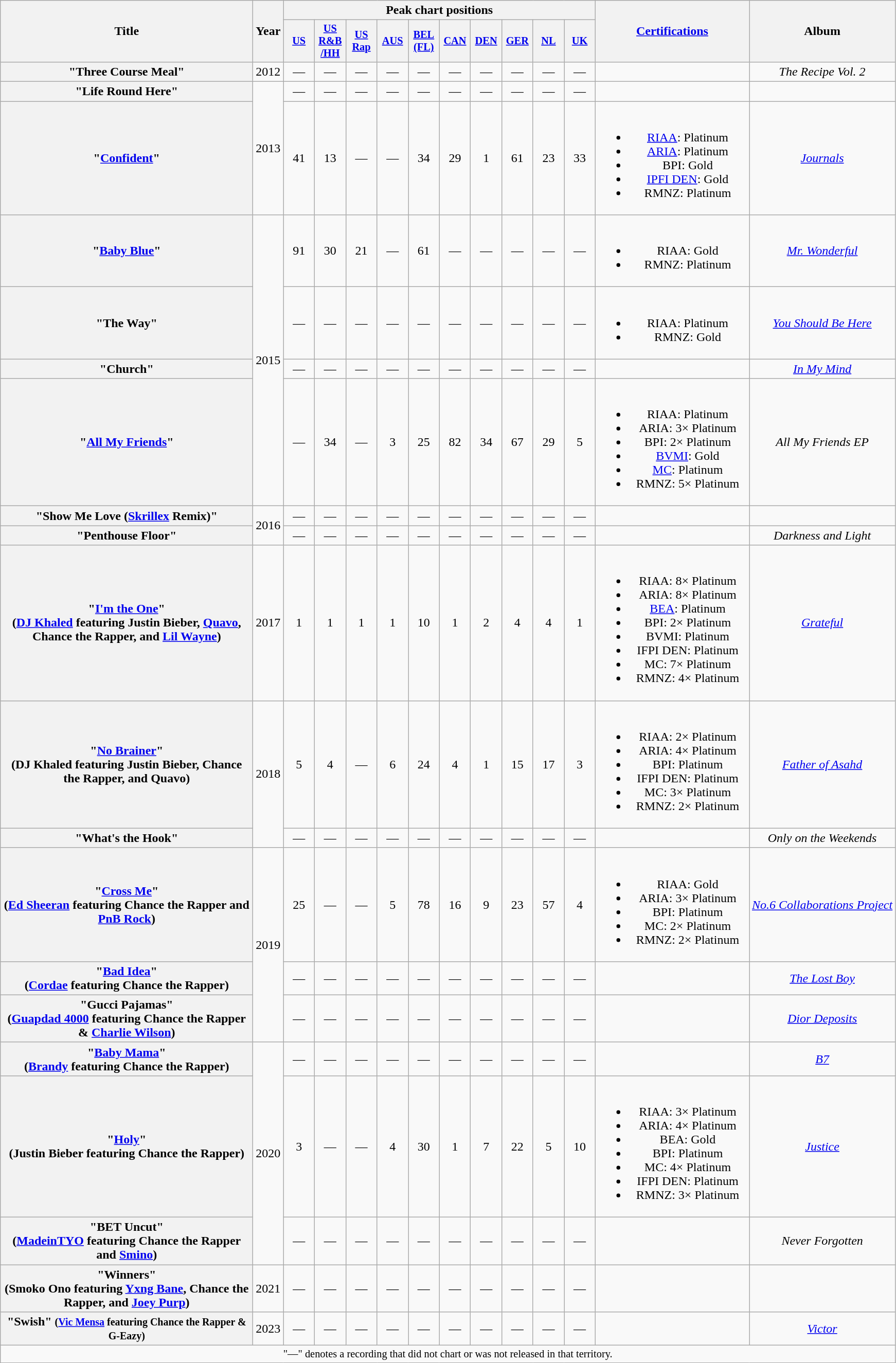<table class="wikitable plainrowheaders" style="text-align:center;">
<tr>
<th scope="col" rowspan="2" style="width:20em;">Title</th>
<th scope="col" rowspan="2" style="width:1em;">Year</th>
<th scope="col" colspan="10">Peak chart positions</th>
<th scope="col" rowspan="2" style="width:12em;"><a href='#'>Certifications</a></th>
<th scope="col" rowspan="2">Album</th>
</tr>
<tr>
<th scope="col" style="width:2.5em;font-size:85%;"><a href='#'>US</a><br></th>
<th scope="col" style="width:2.5em;font-size:85%;"><a href='#'>US<br>R&B<br>/HH</a><br></th>
<th scope="col" style="width:2.5em;font-size:85%;"><a href='#'>US<br>Rap</a><br></th>
<th scope="col" style="width:2.5em;font-size:85%;"><a href='#'>AUS</a><br></th>
<th scope="col" style="width:2.5em;font-size:85%;"><a href='#'>BEL (FL)</a><br></th>
<th scope="col" style="width:2.5em;font-size:85%;"><a href='#'>CAN</a><br></th>
<th scope="col" style="width:2.5em;font-size:85%;"><a href='#'>DEN</a><br></th>
<th scope="col" style="width:2.5em;font-size:85%;"><a href='#'>GER</a><br></th>
<th scope="col" style="width:2.5em;font-size:85%;"><a href='#'>NL</a><br></th>
<th scope="col" style="width:2.5em;font-size:85%;"><a href='#'>UK</a><br></th>
</tr>
<tr>
<th scope="row">"Three Course Meal"<br></th>
<td>2012</td>
<td>—</td>
<td>—</td>
<td>—</td>
<td>—</td>
<td>—</td>
<td>—</td>
<td>—</td>
<td>—</td>
<td>—</td>
<td>—</td>
<td></td>
<td><em>The Recipe Vol. 2</em></td>
</tr>
<tr>
<th scope="row">"Life Round Here"<br></th>
<td rowspan="2">2013</td>
<td>—</td>
<td>—</td>
<td>—</td>
<td>—</td>
<td>—</td>
<td>—</td>
<td>—</td>
<td>—</td>
<td>—</td>
<td>—</td>
<td></td>
<td></td>
</tr>
<tr>
<th scope="row">"<a href='#'>Confident</a>"<br></th>
<td>41</td>
<td>13</td>
<td>—</td>
<td>—</td>
<td>34</td>
<td>29</td>
<td>1</td>
<td>61</td>
<td>23</td>
<td>33</td>
<td><br><ul><li><a href='#'>RIAA</a>: Platinum</li><li><a href='#'>ARIA</a>: Platinum</li><li>BPI: Gold</li><li><a href='#'>IPFI DEN</a>: Gold</li><li>RMNZ: Platinum</li></ul></td>
<td><em><a href='#'>Journals</a></em></td>
</tr>
<tr>
<th scope="row">"<a href='#'>Baby Blue</a>"<br></th>
<td rowspan="4">2015</td>
<td>91</td>
<td>30</td>
<td>21</td>
<td>—</td>
<td>61</td>
<td>—</td>
<td>—</td>
<td>—</td>
<td>—</td>
<td>—</td>
<td><br><ul><li>RIAA: Gold</li><li>RMNZ: Platinum</li></ul></td>
<td><em><a href='#'>Mr. Wonderful</a></em></td>
</tr>
<tr>
<th scope="row">"The Way"<br></th>
<td>—</td>
<td>—</td>
<td>—</td>
<td>—</td>
<td>—</td>
<td>—</td>
<td>—</td>
<td>—</td>
<td>—</td>
<td>—</td>
<td><br><ul><li>RIAA: Platinum</li><li>RMNZ: Gold</li></ul></td>
<td><em><a href='#'>You Should Be Here</a></em></td>
</tr>
<tr>
<th scope="row">"Church"<br></th>
<td>—</td>
<td>—</td>
<td>—</td>
<td>—</td>
<td>—</td>
<td>—</td>
<td>—</td>
<td>—</td>
<td>—</td>
<td>—</td>
<td></td>
<td><em><a href='#'>In My Mind</a></em></td>
</tr>
<tr>
<th scope="row">"<a href='#'>All My Friends</a>"<br></th>
<td>—</td>
<td>34</td>
<td>—</td>
<td>3</td>
<td>25</td>
<td>82</td>
<td>34</td>
<td>67</td>
<td>29</td>
<td>5</td>
<td><br><ul><li>RIAA: Platinum</li><li>ARIA: 3× Platinum</li><li>BPI: 2× Platinum</li><li><a href='#'>BVMI</a>: Gold</li><li><a href='#'>MC</a>: Platinum</li><li>RMNZ: 5× Platinum</li></ul></td>
<td><em>All My Friends EP</em></td>
</tr>
<tr>
<th scope="row">"Show Me Love (<a href='#'>Skrillex</a> Remix)"<br></th>
<td rowspan="2">2016</td>
<td>—</td>
<td>—</td>
<td>—</td>
<td>—</td>
<td>—</td>
<td>—</td>
<td>—</td>
<td>—</td>
<td>—</td>
<td>—</td>
<td></td>
<td></td>
</tr>
<tr>
<th scope="row">"Penthouse Floor"<br></th>
<td>—</td>
<td>—</td>
<td>—</td>
<td>—</td>
<td>—</td>
<td>—</td>
<td>—</td>
<td>—</td>
<td>—</td>
<td>—</td>
<td></td>
<td><em>Darkness and Light</em></td>
</tr>
<tr>
<th scope="row">"<a href='#'>I'm the One</a>"<br><span>(<a href='#'>DJ Khaled</a> featuring Justin Bieber, <a href='#'>Quavo</a>, Chance the Rapper, and <a href='#'>Lil Wayne</a>)</span></th>
<td>2017</td>
<td>1</td>
<td>1</td>
<td>1</td>
<td>1</td>
<td>10</td>
<td>1</td>
<td>2</td>
<td>4</td>
<td>4</td>
<td>1</td>
<td><br><ul><li>RIAA: 8× Platinum</li><li>ARIA: 8× Platinum</li><li><a href='#'>BEA</a>: Platinum</li><li>BPI: 2× Platinum</li><li>BVMI: Platinum</li><li>IFPI DEN: Platinum</li><li>MC: 7× Platinum</li><li>RMNZ: 4× Platinum</li></ul></td>
<td><em><a href='#'>Grateful</a></em></td>
</tr>
<tr>
<th scope="row">"<a href='#'>No Brainer</a>"<br><span>(DJ Khaled featuring Justin Bieber, Chance the Rapper, and Quavo)</span></th>
<td rowspan="2">2018</td>
<td>5</td>
<td>4</td>
<td>—</td>
<td>6</td>
<td>24</td>
<td>4</td>
<td>1</td>
<td>15</td>
<td>17</td>
<td>3</td>
<td><br><ul><li>RIAA: 2× Platinum</li><li>ARIA: 4× Platinum</li><li>BPI: Platinum</li><li>IFPI DEN: Platinum</li><li>MC: 3× Platinum</li><li>RMNZ: 2× Platinum</li></ul></td>
<td><em><a href='#'>Father of Asahd</a></em></td>
</tr>
<tr>
<th scope="row">"What's the Hook"<br></th>
<td>—</td>
<td>—</td>
<td>—</td>
<td>—</td>
<td>—</td>
<td>—</td>
<td>—</td>
<td>—</td>
<td>—</td>
<td>—</td>
<td></td>
<td><em>Only on the Weekends</em></td>
</tr>
<tr>
<th scope="row">"<a href='#'>Cross Me</a>"<br><span>(<a href='#'>Ed Sheeran</a> featuring Chance the Rapper and <a href='#'>PnB Rock</a>)</span></th>
<td rowspan="3">2019</td>
<td>25</td>
<td>—</td>
<td>—</td>
<td>5</td>
<td>78</td>
<td>16</td>
<td>9</td>
<td>23</td>
<td>57</td>
<td>4</td>
<td><br><ul><li>RIAA: Gold</li><li>ARIA: 3× Platinum</li><li>BPI: Platinum</li><li>MC: 2× Platinum</li><li>RMNZ: 2× Platinum</li></ul></td>
<td><em><a href='#'>No.6 Collaborations Project</a></em></td>
</tr>
<tr>
<th scope="row">"<a href='#'>Bad Idea</a>"<br><span>(<a href='#'>Cordae</a> featuring Chance the Rapper)</span></th>
<td>—</td>
<td>—</td>
<td>—</td>
<td>—</td>
<td>—</td>
<td>—</td>
<td>—</td>
<td>—</td>
<td>—</td>
<td>—</td>
<td></td>
<td><em><a href='#'>The Lost Boy</a></em></td>
</tr>
<tr>
<th scope="row">"Gucci Pajamas"<br><span>(<a href='#'>Guapdad 4000</a> featuring Chance the Rapper & <a href='#'>Charlie Wilson</a>)</span></th>
<td>—</td>
<td>—</td>
<td>—</td>
<td>—</td>
<td>—</td>
<td>—</td>
<td>—</td>
<td>—</td>
<td>—</td>
<td>—</td>
<td></td>
<td><em><a href='#'>Dior Deposits</a></em></td>
</tr>
<tr>
<th scope="row">"<a href='#'>Baby Mama</a>"<br><span>(<a href='#'>Brandy</a> featuring Chance the Rapper)</span></th>
<td rowspan="3">2020</td>
<td>—</td>
<td>—</td>
<td>—</td>
<td>—</td>
<td>—</td>
<td>—</td>
<td>—</td>
<td>—</td>
<td>—</td>
<td>—</td>
<td></td>
<td><em><a href='#'>B7</a></em></td>
</tr>
<tr>
<th scope="row">"<a href='#'>Holy</a>"<br><span>(Justin Bieber featuring Chance the Rapper)</span></th>
<td>3</td>
<td>—</td>
<td>—</td>
<td>4</td>
<td>30</td>
<td>1</td>
<td>7</td>
<td>22</td>
<td>5</td>
<td>10</td>
<td><br><ul><li>RIAA: 3× Platinum</li><li>ARIA: 4× Platinum</li><li>BEA: Gold</li><li>BPI: Platinum</li><li>MC: 4× Platinum</li><li>IFPI DEN: Platinum</li><li>RMNZ: 3× Platinum</li></ul></td>
<td><em><a href='#'>Justice</a></em></td>
</tr>
<tr>
<th scope="row">"BET Uncut"<br><span>(<a href='#'>MadeinTYO</a> featuring Chance the Rapper and <a href='#'>Smino</a>)</span></th>
<td>—</td>
<td>—</td>
<td>—</td>
<td>—</td>
<td>—</td>
<td>—</td>
<td>—</td>
<td>—</td>
<td>—</td>
<td>—</td>
<td></td>
<td><em>Never Forgotten</em></td>
</tr>
<tr>
<th scope="row">"Winners" <br><span>(Smoko Ono featuring <a href='#'>Yxng Bane</a>, Chance the Rapper, and <a href='#'>Joey Purp</a>)</span></th>
<td>2021</td>
<td>—</td>
<td>—</td>
<td>—</td>
<td>—</td>
<td>—</td>
<td>—</td>
<td>—</td>
<td>—</td>
<td>—</td>
<td>—</td>
<td></td>
<td></td>
</tr>
<tr>
<th scope="row">"Swish" <small>(<a href='#'>Vic Mensa</a> featuring Chance the Rapper & G-Eazy)</small></th>
<td>2023</td>
<td>—</td>
<td>—</td>
<td>—</td>
<td>—</td>
<td>—</td>
<td>—</td>
<td>—</td>
<td>—</td>
<td>—</td>
<td>—</td>
<td></td>
<td><em><a href='#'>Victor</a></em></td>
</tr>
<tr>
<td colspan="14" style="font-size:85%">"—" denotes a recording that did not chart or was not released in that territory.</td>
</tr>
</table>
